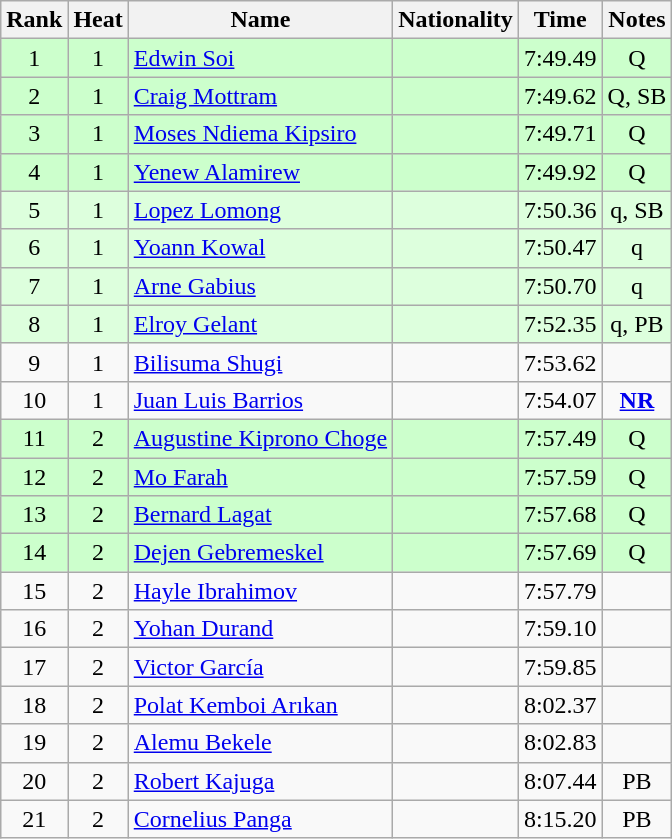<table class="wikitable sortable" style="text-align:center">
<tr>
<th>Rank</th>
<th>Heat</th>
<th>Name</th>
<th>Nationality</th>
<th>Time</th>
<th>Notes</th>
</tr>
<tr bgcolor=ccffcc>
<td>1</td>
<td>1</td>
<td align=left><a href='#'>Edwin Soi</a></td>
<td align=left></td>
<td>7:49.49</td>
<td>Q</td>
</tr>
<tr bgcolor=ccffcc>
<td>2</td>
<td>1</td>
<td align=left><a href='#'>Craig Mottram</a></td>
<td align=left></td>
<td>7:49.62</td>
<td>Q, SB</td>
</tr>
<tr bgcolor=ccffcc>
<td>3</td>
<td>1</td>
<td align=left><a href='#'>Moses Ndiema Kipsiro</a></td>
<td align=left></td>
<td>7:49.71</td>
<td>Q</td>
</tr>
<tr bgcolor=ccffcc>
<td>4</td>
<td>1</td>
<td align=left><a href='#'>Yenew Alamirew</a></td>
<td align=left></td>
<td>7:49.92</td>
<td>Q</td>
</tr>
<tr bgcolor=ddffdd>
<td>5</td>
<td>1</td>
<td align=left><a href='#'>Lopez Lomong</a></td>
<td align=left></td>
<td>7:50.36</td>
<td>q, SB</td>
</tr>
<tr bgcolor=ddffdd>
<td>6</td>
<td>1</td>
<td align=left><a href='#'>Yoann Kowal</a></td>
<td align=left></td>
<td>7:50.47</td>
<td>q</td>
</tr>
<tr bgcolor=ddffdd>
<td>7</td>
<td>1</td>
<td align=left><a href='#'>Arne Gabius</a></td>
<td align=left></td>
<td>7:50.70</td>
<td>q</td>
</tr>
<tr bgcolor=ddffdd>
<td>8</td>
<td>1</td>
<td align=left><a href='#'>Elroy Gelant</a></td>
<td align=left></td>
<td>7:52.35</td>
<td>q,  PB</td>
</tr>
<tr>
<td>9</td>
<td>1</td>
<td align=left><a href='#'>Bilisuma Shugi</a></td>
<td align=left></td>
<td>7:53.62</td>
<td></td>
</tr>
<tr>
<td>10</td>
<td>1</td>
<td align=left><a href='#'>Juan Luis Barrios</a></td>
<td align=left></td>
<td>7:54.07</td>
<td><strong><a href='#'>NR</a></strong></td>
</tr>
<tr bgcolor=ccffcc>
<td>11</td>
<td>2</td>
<td align=left><a href='#'>Augustine Kiprono Choge</a></td>
<td align=left></td>
<td>7:57.49</td>
<td>Q</td>
</tr>
<tr bgcolor=ccffcc>
<td>12</td>
<td>2</td>
<td align=left><a href='#'>Mo Farah</a></td>
<td align=left></td>
<td>7:57.59</td>
<td>Q</td>
</tr>
<tr bgcolor=ccffcc>
<td>13</td>
<td>2</td>
<td align=left><a href='#'>Bernard Lagat</a></td>
<td align=left></td>
<td>7:57.68</td>
<td>Q</td>
</tr>
<tr bgcolor=ccffcc>
<td>14</td>
<td>2</td>
<td align=left><a href='#'>Dejen Gebremeskel</a></td>
<td align=left></td>
<td>7:57.69</td>
<td>Q</td>
</tr>
<tr>
<td>15</td>
<td>2</td>
<td align=left><a href='#'>Hayle Ibrahimov</a></td>
<td align=left></td>
<td>7:57.79</td>
<td></td>
</tr>
<tr>
<td>16</td>
<td>2</td>
<td align=left><a href='#'>Yohan Durand</a></td>
<td align=left></td>
<td>7:59.10</td>
<td></td>
</tr>
<tr>
<td>17</td>
<td>2</td>
<td align=left><a href='#'>Victor García</a></td>
<td align=left></td>
<td>7:59.85</td>
<td></td>
</tr>
<tr>
<td>18</td>
<td>2</td>
<td align=left><a href='#'>Polat Kemboi Arıkan</a></td>
<td align=left></td>
<td>8:02.37</td>
<td></td>
</tr>
<tr>
<td>19</td>
<td>2</td>
<td align=left><a href='#'>Alemu Bekele</a></td>
<td align=left></td>
<td>8:02.83</td>
<td></td>
</tr>
<tr>
<td>20</td>
<td>2</td>
<td align=left><a href='#'>Robert Kajuga</a></td>
<td align=left></td>
<td>8:07.44</td>
<td>PB</td>
</tr>
<tr>
<td>21</td>
<td>2</td>
<td align=left><a href='#'>Cornelius Panga</a></td>
<td align=left></td>
<td>8:15.20</td>
<td>PB</td>
</tr>
</table>
